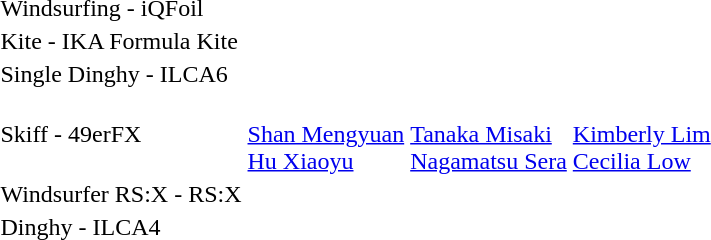<table>
<tr>
<td>Windsurfing - iQFoil<br></td>
<td></td>
<td></td>
<td></td>
</tr>
<tr>
<td>Kite - IKA Formula Kite<br></td>
<td></td>
<td></td>
<td></td>
</tr>
<tr>
<td>Single Dinghy - ILCA6<br></td>
<td></td>
<td></td>
<td></td>
</tr>
<tr>
<td>Skiff - 49erFX<br></td>
<td><br><a href='#'>Shan Mengyuan</a><br><a href='#'>Hu Xiaoyu</a></td>
<td><br><a href='#'>Tanaka Misaki</a><br><a href='#'>Nagamatsu Sera</a></td>
<td><br><a href='#'>Kimberly Lim</a><br><a href='#'>Cecilia Low</a></td>
</tr>
<tr>
<td>Windsurfer RS:X - RS:X<br></td>
<td></td>
<td></td>
<td></td>
</tr>
<tr>
<td>Dinghy - ILCA4<br></td>
<td></td>
<td></td>
<td></td>
</tr>
</table>
